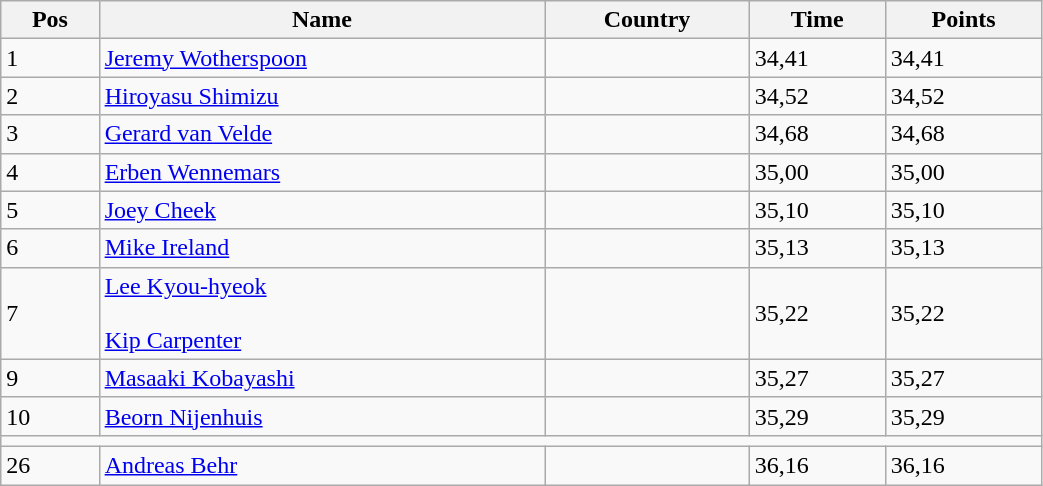<table class="prettytable" style="width:55%;">
<tr>
<th>Pos</th>
<th>Name</th>
<th>Country</th>
<th>Time</th>
<th>Points</th>
</tr>
<tr>
<td>1</td>
<td><a href='#'>Jeremy Wotherspoon</a></td>
<td></td>
<td>34,41</td>
<td>34,41</td>
</tr>
<tr>
<td>2</td>
<td><a href='#'>Hiroyasu Shimizu</a></td>
<td></td>
<td>34,52</td>
<td>34,52</td>
</tr>
<tr>
<td>3</td>
<td><a href='#'>Gerard van Velde</a></td>
<td></td>
<td>34,68</td>
<td>34,68</td>
</tr>
<tr>
<td>4</td>
<td><a href='#'>Erben Wennemars</a></td>
<td></td>
<td>35,00</td>
<td>35,00</td>
</tr>
<tr>
<td>5</td>
<td><a href='#'>Joey Cheek</a></td>
<td></td>
<td>35,10</td>
<td>35,10</td>
</tr>
<tr>
<td>6</td>
<td><a href='#'>Mike Ireland</a></td>
<td></td>
<td>35,13</td>
<td>35,13</td>
</tr>
<tr>
<td>7</td>
<td><a href='#'>Lee Kyou-hyeok</a><br><br><a href='#'>Kip Carpenter</a></td>
<td><br><br></td>
<td>35,22</td>
<td>35,22</td>
</tr>
<tr>
<td>9</td>
<td><a href='#'>Masaaki Kobayashi</a></td>
<td></td>
<td>35,27</td>
<td>35,27</td>
</tr>
<tr>
<td>10</td>
<td><a href='#'>Beorn Nijenhuis</a></td>
<td></td>
<td>35,29</td>
<td>35,29</td>
</tr>
<tr>
<td colspan="5"></td>
</tr>
<tr>
<td>26</td>
<td><a href='#'>Andreas Behr</a></td>
<td></td>
<td>36,16</td>
<td>36,16</td>
</tr>
</table>
